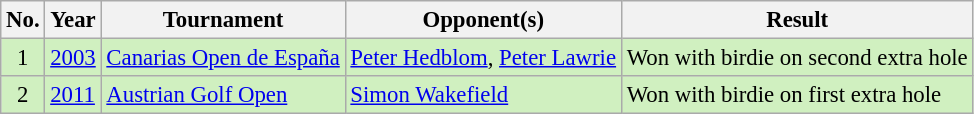<table class="wikitable" style="font-size:95%;">
<tr>
<th>No.</th>
<th>Year</th>
<th>Tournament</th>
<th>Opponent(s)</th>
<th>Result</th>
</tr>
<tr style="background:#D0F0C0;">
<td align=center>1</td>
<td><a href='#'>2003</a></td>
<td><a href='#'>Canarias Open de España</a></td>
<td> <a href='#'>Peter Hedblom</a>,  <a href='#'>Peter Lawrie</a></td>
<td>Won with birdie on second extra hole</td>
</tr>
<tr style="background:#D0F0C0;">
<td align=center>2</td>
<td><a href='#'>2011</a></td>
<td><a href='#'>Austrian Golf Open</a></td>
<td> <a href='#'>Simon Wakefield</a></td>
<td>Won with birdie on first extra hole</td>
</tr>
</table>
